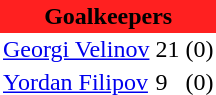<table class="toccolours" border="0" cellpadding="2" cellspacing="0" align="left" style="margin:0.5em;">
<tr>
<th colspan="4" align="center" bgcolor="#FF2020"><span>Goalkeepers</span></th>
</tr>
<tr>
<td> <a href='#'>Georgi Velinov</a></td>
<td>21</td>
<td>(0)</td>
</tr>
<tr>
<td> <a href='#'>Yordan Filipov</a></td>
<td>9</td>
<td>(0)</td>
</tr>
<tr>
</tr>
</table>
